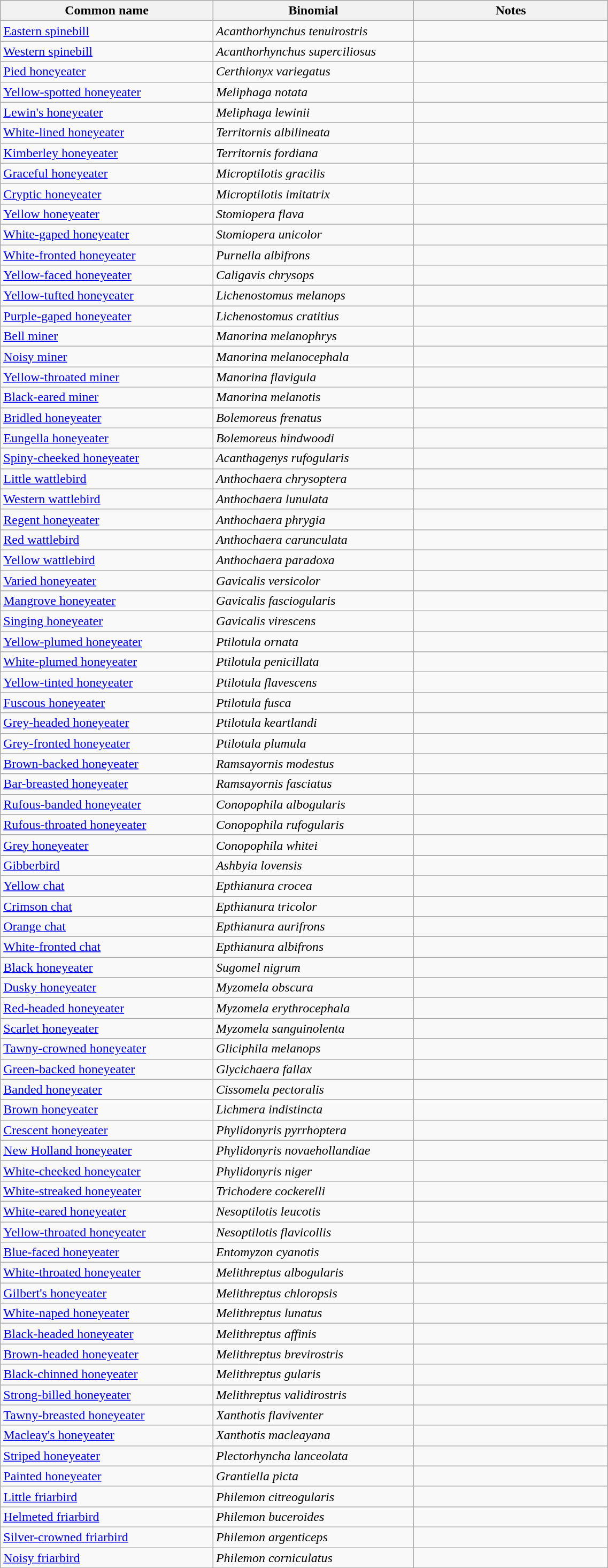<table style="width:60%;" class="wikitable">
<tr>
<th width=35%>Common name</th>
<th width=33%>Binomial</th>
<th width=32%>Notes</th>
</tr>
<tr>
<td><a href='#'>Eastern spinebill</a></td>
<td><em>Acanthorhynchus tenuirostris</em></td>
<td></td>
</tr>
<tr>
<td><a href='#'>Western spinebill</a></td>
<td><em>Acanthorhynchus superciliosus</em></td>
<td></td>
</tr>
<tr>
<td><a href='#'>Pied honeyeater</a></td>
<td><em>Certhionyx variegatus</em></td>
<td></td>
</tr>
<tr>
<td><a href='#'>Yellow-spotted honeyeater</a></td>
<td><em>Meliphaga notata</em></td>
<td></td>
</tr>
<tr>
<td><a href='#'>Lewin's honeyeater</a></td>
<td><em>Meliphaga lewinii</em></td>
<td></td>
</tr>
<tr>
<td><a href='#'>White-lined honeyeater</a></td>
<td><em>Territornis albilineata</em></td>
<td></td>
</tr>
<tr>
<td><a href='#'>Kimberley honeyeater</a></td>
<td><em>Territornis fordiana</em></td>
<td></td>
</tr>
<tr>
<td><a href='#'>Graceful honeyeater</a></td>
<td><em>Microptilotis gracilis</em></td>
<td></td>
</tr>
<tr>
<td><a href='#'>Cryptic honeyeater</a></td>
<td><em>Microptilotis imitatrix</em></td>
<td></td>
</tr>
<tr>
<td><a href='#'>Yellow honeyeater</a></td>
<td><em>Stomiopera flava</em></td>
<td></td>
</tr>
<tr>
<td><a href='#'>White-gaped honeyeater</a></td>
<td><em>Stomiopera unicolor</em></td>
<td></td>
</tr>
<tr>
<td><a href='#'>White-fronted honeyeater</a></td>
<td><em>Purnella albifrons</em></td>
<td></td>
</tr>
<tr>
<td><a href='#'>Yellow-faced honeyeater</a></td>
<td><em>Caligavis chrysops</em></td>
<td></td>
</tr>
<tr>
<td><a href='#'>Yellow-tufted honeyeater</a></td>
<td><em>Lichenostomus melanops</em></td>
<td></td>
</tr>
<tr>
<td><a href='#'>Purple-gaped honeyeater</a></td>
<td><em>Lichenostomus cratitius</em></td>
<td></td>
</tr>
<tr>
<td><a href='#'>Bell miner</a></td>
<td><em>Manorina melanophrys</em></td>
<td></td>
</tr>
<tr>
<td><a href='#'>Noisy miner</a></td>
<td><em>Manorina melanocephala</em></td>
<td></td>
</tr>
<tr>
<td><a href='#'>Yellow-throated miner</a></td>
<td><em>Manorina flavigula</em></td>
<td></td>
</tr>
<tr>
<td><a href='#'>Black-eared miner</a></td>
<td><em>Manorina melanotis</em></td>
<td></td>
</tr>
<tr>
<td><a href='#'>Bridled honeyeater</a></td>
<td><em>Bolemoreus frenatus</em></td>
<td></td>
</tr>
<tr>
<td><a href='#'>Eungella honeyeater</a></td>
<td><em>Bolemoreus hindwoodi</em></td>
<td></td>
</tr>
<tr>
<td><a href='#'>Spiny-cheeked honeyeater</a></td>
<td><em>Acanthagenys rufogularis</em></td>
<td></td>
</tr>
<tr>
<td><a href='#'>Little wattlebird</a></td>
<td><em>Anthochaera chrysoptera</em></td>
<td></td>
</tr>
<tr>
<td><a href='#'>Western wattlebird</a></td>
<td><em>Anthochaera lunulata</em></td>
<td></td>
</tr>
<tr>
<td><a href='#'>Regent honeyeater</a></td>
<td><em>Anthochaera phrygia</em></td>
<td></td>
</tr>
<tr>
<td><a href='#'>Red wattlebird</a></td>
<td><em>Anthochaera carunculata</em></td>
<td></td>
</tr>
<tr>
<td><a href='#'>Yellow wattlebird</a></td>
<td><em>Anthochaera paradoxa</em></td>
<td></td>
</tr>
<tr>
<td><a href='#'>Varied honeyeater</a></td>
<td><em>Gavicalis versicolor</em></td>
<td></td>
</tr>
<tr>
<td><a href='#'>Mangrove honeyeater</a></td>
<td><em>Gavicalis fasciogularis</em></td>
<td></td>
</tr>
<tr>
<td><a href='#'>Singing honeyeater</a></td>
<td><em>Gavicalis virescens</em></td>
<td></td>
</tr>
<tr>
<td><a href='#'>Yellow-plumed honeyeater</a></td>
<td><em>Ptilotula ornata</em></td>
<td></td>
</tr>
<tr>
<td><a href='#'>White-plumed honeyeater</a></td>
<td><em>Ptilotula penicillata</em></td>
<td></td>
</tr>
<tr>
<td><a href='#'>Yellow-tinted honeyeater</a></td>
<td><em>Ptilotula flavescens</em></td>
<td></td>
</tr>
<tr>
<td><a href='#'>Fuscous honeyeater</a></td>
<td><em>Ptilotula fusca</em></td>
<td></td>
</tr>
<tr>
<td><a href='#'>Grey-headed honeyeater</a></td>
<td><em>Ptilotula keartlandi</em></td>
<td></td>
</tr>
<tr>
<td><a href='#'>Grey-fronted honeyeater</a></td>
<td><em>Ptilotula plumula</em></td>
<td></td>
</tr>
<tr>
<td><a href='#'>Brown-backed honeyeater</a></td>
<td><em>Ramsayornis modestus</em></td>
<td></td>
</tr>
<tr>
<td><a href='#'>Bar-breasted honeyeater</a></td>
<td><em>Ramsayornis fasciatus</em></td>
<td></td>
</tr>
<tr>
<td><a href='#'>Rufous-banded honeyeater</a></td>
<td><em>Conopophila albogularis</em></td>
<td></td>
</tr>
<tr>
<td><a href='#'>Rufous-throated honeyeater</a></td>
<td><em>Conopophila rufogularis</em></td>
<td></td>
</tr>
<tr>
<td><a href='#'>Grey honeyeater</a></td>
<td><em>Conopophila whitei</em></td>
<td></td>
</tr>
<tr>
<td><a href='#'>Gibberbird</a></td>
<td><em>Ashbyia lovensis</em></td>
<td></td>
</tr>
<tr>
<td><a href='#'>Yellow chat</a></td>
<td><em>Epthianura crocea</em></td>
<td></td>
</tr>
<tr>
<td><a href='#'>Crimson chat</a></td>
<td><em>Epthianura tricolor</em></td>
<td></td>
</tr>
<tr>
<td><a href='#'>Orange chat</a></td>
<td><em>Epthianura aurifrons</em></td>
<td></td>
</tr>
<tr>
<td><a href='#'>White-fronted chat</a></td>
<td><em>Epthianura albifrons</em></td>
<td></td>
</tr>
<tr>
<td><a href='#'>Black honeyeater</a></td>
<td><em>Sugomel nigrum</em></td>
<td></td>
</tr>
<tr>
<td><a href='#'>Dusky honeyeater</a></td>
<td><em>Myzomela obscura</em></td>
<td></td>
</tr>
<tr>
<td><a href='#'>Red-headed honeyeater</a></td>
<td><em>Myzomela erythrocephala</em></td>
<td></td>
</tr>
<tr>
<td><a href='#'>Scarlet honeyeater</a></td>
<td><em>Myzomela sanguinolenta</em></td>
<td></td>
</tr>
<tr>
<td><a href='#'>Tawny-crowned honeyeater</a></td>
<td><em>Gliciphila melanops</em></td>
<td></td>
</tr>
<tr>
<td><a href='#'>Green-backed honeyeater</a></td>
<td><em>Glycichaera fallax</em></td>
<td></td>
</tr>
<tr>
<td><a href='#'>Banded honeyeater</a></td>
<td><em>Cissomela pectoralis</em></td>
<td></td>
</tr>
<tr>
<td><a href='#'>Brown honeyeater</a></td>
<td><em>Lichmera indistincta</em></td>
<td></td>
</tr>
<tr>
<td><a href='#'>Crescent honeyeater</a></td>
<td><em>Phylidonyris pyrrhoptera</em></td>
<td></td>
</tr>
<tr>
<td><a href='#'>New Holland honeyeater</a></td>
<td><em>Phylidonyris novaehollandiae</em></td>
<td></td>
</tr>
<tr>
<td><a href='#'>White-cheeked honeyeater</a></td>
<td><em>Phylidonyris niger</em></td>
<td></td>
</tr>
<tr>
<td><a href='#'>White-streaked honeyeater</a></td>
<td><em>Trichodere cockerelli</em></td>
<td></td>
</tr>
<tr>
<td><a href='#'>White-eared honeyeater</a></td>
<td><em>Nesoptilotis leucotis</em></td>
<td></td>
</tr>
<tr>
<td><a href='#'>Yellow-throated honeyeater</a></td>
<td><em>Nesoptilotis flavicollis</em></td>
<td></td>
</tr>
<tr>
<td><a href='#'>Blue-faced honeyeater</a></td>
<td><em>Entomyzon cyanotis</em></td>
<td></td>
</tr>
<tr>
<td><a href='#'>White-throated honeyeater</a></td>
<td><em>Melithreptus albogularis</em></td>
<td></td>
</tr>
<tr>
<td><a href='#'>Gilbert's honeyeater</a></td>
<td><em>Melithreptus chloropsis</em></td>
<td></td>
</tr>
<tr>
<td><a href='#'>White-naped honeyeater</a></td>
<td><em>Melithreptus lunatus</em></td>
<td></td>
</tr>
<tr>
<td><a href='#'>Black-headed honeyeater</a></td>
<td><em>Melithreptus affinis</em></td>
<td></td>
</tr>
<tr>
<td><a href='#'>Brown-headed honeyeater</a></td>
<td><em>Melithreptus brevirostris</em></td>
<td></td>
</tr>
<tr>
<td><a href='#'>Black-chinned honeyeater</a></td>
<td><em>Melithreptus gularis</em></td>
<td></td>
</tr>
<tr>
<td><a href='#'>Strong-billed honeyeater</a></td>
<td><em>Melithreptus validirostris</em></td>
<td></td>
</tr>
<tr>
<td><a href='#'>Tawny-breasted honeyeater</a></td>
<td><em>Xanthotis flaviventer</em></td>
<td></td>
</tr>
<tr>
<td><a href='#'>Macleay's honeyeater</a></td>
<td><em>Xanthotis macleayana</em></td>
<td></td>
</tr>
<tr>
<td><a href='#'>Striped honeyeater</a></td>
<td><em>Plectorhyncha lanceolata</em></td>
<td></td>
</tr>
<tr>
<td><a href='#'>Painted honeyeater</a></td>
<td><em>Grantiella picta</em></td>
<td></td>
</tr>
<tr>
<td><a href='#'>Little friarbird</a></td>
<td><em>Philemon citreogularis</em></td>
<td></td>
</tr>
<tr>
<td><a href='#'>Helmeted friarbird</a></td>
<td><em>Philemon buceroides</em></td>
<td></td>
</tr>
<tr>
<td><a href='#'>Silver-crowned friarbird</a></td>
<td><em>Philemon argenticeps</em></td>
<td></td>
</tr>
<tr>
<td><a href='#'>Noisy friarbird</a></td>
<td><em>Philemon corniculatus</em></td>
<td></td>
</tr>
</table>
